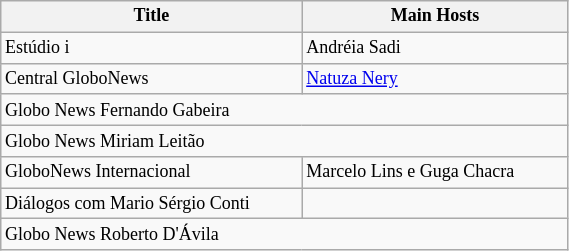<table class="wikitable sortable" style="width:30%; font-size:75%;">
<tr>
<th style="width:5%;">Title</th>
<th style="width:5%;">Main Hosts</th>
</tr>
<tr>
<td>Estúdio i</td>
<td>Andréia Sadi</td>
</tr>
<tr>
<td>Central GloboNews</td>
<td><a href='#'>Natuza Nery</a></td>
</tr>
<tr>
<td colspan="2">Globo News Fernando Gabeira</td>
</tr>
<tr>
<td colspan="2">Globo News Miriam Leitão</td>
</tr>
<tr>
<td>GloboNews Internacional</td>
<td>Marcelo Lins e Guga Chacra</td>
</tr>
<tr>
<td>Diálogos com Mario Sérgio Conti</td>
</tr>
<tr>
<td colspan="2">Globo News Roberto D'Ávila</td>
</tr>
</table>
